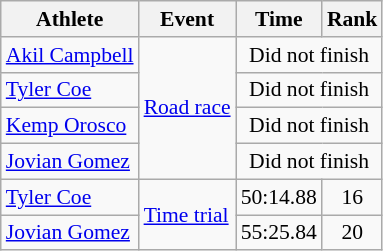<table class=wikitable style=font-size:90%;text-align:center>
<tr>
<th>Athlete</th>
<th>Event</th>
<th>Time</th>
<th>Rank</th>
</tr>
<tr>
<td style="text-align:left"><a href='#'>Akil Campbell</a></td>
<td style="text-align:left" rowspan=4><a href='#'>Road race</a></td>
<td colspan=2>Did not finish</td>
</tr>
<tr>
<td style="text-align:left"><a href='#'>Tyler Coe</a></td>
<td colspan=2>Did not finish</td>
</tr>
<tr>
<td style="text-align:left"><a href='#'>Kemp Orosco</a></td>
<td colspan=2>Did not finish</td>
</tr>
<tr>
<td style="text-align:left"><a href='#'>Jovian Gomez</a></td>
<td colspan=2>Did not finish</td>
</tr>
<tr>
<td style="text-align:left"><a href='#'>Tyler Coe</a></td>
<td style="text-align:left" rowspan=2><a href='#'>Time trial</a></td>
<td>50:14.88</td>
<td>16</td>
</tr>
<tr>
<td style="text-align:left"><a href='#'>Jovian Gomez</a></td>
<td>55:25.84</td>
<td>20</td>
</tr>
</table>
